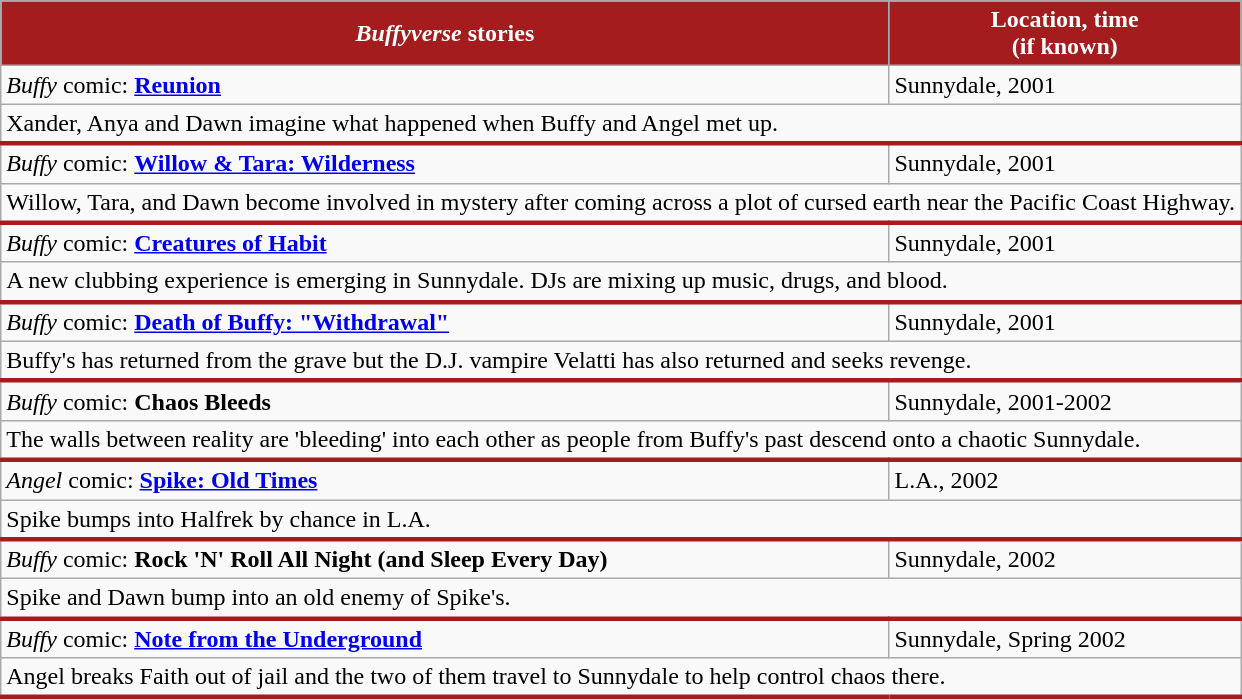<table class="wikitable">
<tr>
<th style="background: #A41C1E; color: white;"><em>Buffyverse</em> stories</th>
<th style="background: #A41C1E; color: white;"><strong>Location, time</strong><br>(if known)</th>
</tr>
<tr>
<td><em>Buffy</em> comic: <strong><a href='#'>Reunion</a></strong></td>
<td>Sunnydale, 2001</td>
</tr>
<tr>
<td style="border-bottom: 3px solid #A41C1E;" colspan="2">Xander, Anya and Dawn imagine what happened when Buffy and Angel met up.</td>
</tr>
<tr>
<td><em>Buffy</em> comic: <strong><a href='#'>Willow & Tara: Wilderness</a></strong></td>
<td>Sunnydale, 2001</td>
</tr>
<tr>
<td style="border-bottom: 3px solid #A41C1E;" colspan="2">Willow, Tara, and Dawn become involved in mystery after coming across a plot of cursed earth near the Pacific Coast Highway.</td>
</tr>
<tr>
<td><em>Buffy</em> comic: <strong><a href='#'>Creatures of Habit</a></strong></td>
<td>Sunnydale, 2001</td>
</tr>
<tr>
<td style="border-bottom: 3px solid #A41C1E;" colspan="2">A new clubbing experience is emerging in Sunnydale. DJs are mixing up music, drugs, and blood.</td>
</tr>
<tr>
<td><em>Buffy</em> comic: <strong><a href='#'>Death of Buffy: "Withdrawal"</a></strong></td>
<td>Sunnydale, 2001</td>
</tr>
<tr>
<td style="border-bottom: 3px solid #A41C1E;" colspan="2">Buffy's has returned from the grave but the D.J. vampire Velatti has also returned and seeks revenge.</td>
</tr>
<tr>
<td><em>Buffy</em> comic: <strong>Chaos Bleeds</strong></td>
<td>Sunnydale, 2001-2002</td>
</tr>
<tr>
<td style="border-bottom: 3px solid #A41C1E;" colspan="2">The walls between reality are 'bleeding' into each other as people from Buffy's past descend onto a chaotic Sunnydale.</td>
</tr>
<tr>
<td><em>Angel</em> comic: <strong><a href='#'>Spike: Old Times</a></strong></td>
<td>L.A., 2002</td>
</tr>
<tr>
<td style="border-bottom: 3px solid #A41C1E;" colspan="2">Spike bumps into Halfrek by chance in L.A.</td>
</tr>
<tr>
<td><em>Buffy</em> comic: <strong>Rock 'N' Roll All Night (and Sleep Every Day)</strong></td>
<td>Sunnydale, 2002</td>
</tr>
<tr>
<td style="border-bottom: 3px solid #A41C1E;" colspan="2">Spike and Dawn bump into an old enemy of Spike's.</td>
</tr>
<tr>
<td><em>Buffy</em> comic: <strong><a href='#'>Note from the Underground</a></strong></td>
<td>Sunnydale, Spring 2002</td>
</tr>
<tr>
<td style="border-bottom: 3px solid #A41C1E;" colspan="2">Angel breaks Faith out of jail and the two of them travel to Sunnydale to help control chaos there.</td>
</tr>
</table>
